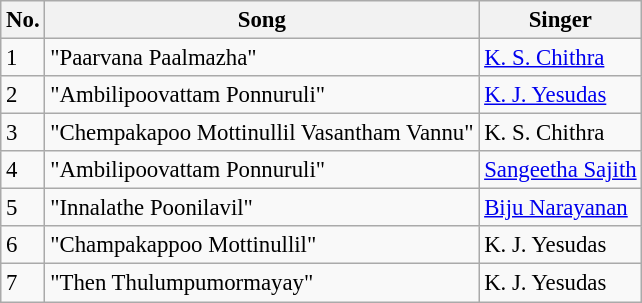<table class="wikitable" style="font-size:95%;">
<tr>
<th>No.</th>
<th>Song</th>
<th>Singer</th>
</tr>
<tr>
<td>1</td>
<td>"Paarvana Paalmazha"</td>
<td><a href='#'>K. S. Chithra</a></td>
</tr>
<tr>
<td>2</td>
<td>"Ambilipoovattam Ponnuruli"</td>
<td><a href='#'>K. J. Yesudas</a></td>
</tr>
<tr>
<td>3</td>
<td>"Chempakapoo Mottinullil Vasantham Vannu"</td>
<td>K. S. Chithra</td>
</tr>
<tr>
<td>4</td>
<td>"Ambilipoovattam Ponnuruli"</td>
<td><a href='#'>Sangeetha Sajith</a></td>
</tr>
<tr>
<td>5</td>
<td>"Innalathe Poonilavil"</td>
<td><a href='#'>Biju Narayanan</a></td>
</tr>
<tr>
<td>6</td>
<td>"Champakappoo Mottinullil"</td>
<td>K. J. Yesudas</td>
</tr>
<tr>
<td>7</td>
<td>"Then Thulumpumormayay"</td>
<td>K. J. Yesudas</td>
</tr>
</table>
